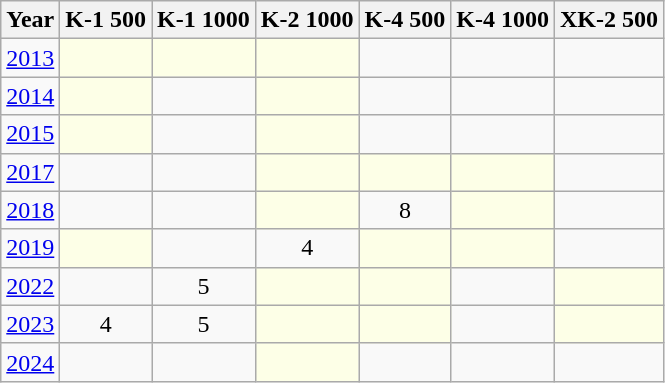<table class="wikitable" style="text-align:center;">
<tr>
<th>Year</th>
<th>K-1 500</th>
<th>K-1 1000</th>
<th>K-2 1000</th>
<th>K-4 500</th>
<th>K-4 1000</th>
<th>XK-2 500</th>
</tr>
<tr>
<td><a href='#'>2013</a></td>
<td style="background:#fdffe7"></td>
<td style="background:#fdffe7"></td>
<td style="background:#fdffe7"></td>
<td></td>
<td></td>
<td></td>
</tr>
<tr>
<td><a href='#'>2014</a></td>
<td style="background:#fdffe7"></td>
<td></td>
<td style="background:#fdffe7"></td>
<td></td>
<td></td>
<td></td>
</tr>
<tr>
<td><a href='#'>2015</a></td>
<td style="background:#fdffe7"></td>
<td></td>
<td style="background:#fdffe7"></td>
<td></td>
<td></td>
<td></td>
</tr>
<tr>
<td><a href='#'>2017</a></td>
<td></td>
<td></td>
<td style="background:#fdffe7"></td>
<td style="background:#fdffe7"></td>
<td style="background:#fdffe7"></td>
<td></td>
</tr>
<tr>
<td><a href='#'>2018</a></td>
<td></td>
<td></td>
<td style="background:#fdffe7"></td>
<td>8</td>
<td style="background:#fdffe7"></td>
<td></td>
</tr>
<tr>
<td><a href='#'>2019</a></td>
<td style="background:#fdffe7"></td>
<td></td>
<td>4</td>
<td style="background:#fdffe7"></td>
<td style="background:#fdffe7"></td>
<td></td>
</tr>
<tr>
<td><a href='#'>2022</a></td>
<td></td>
<td>5</td>
<td style="background:#fdffe7"></td>
<td style="background:#fdffe7"></td>
<td></td>
<td style="background:#fdffe7"></td>
</tr>
<tr>
<td><a href='#'>2023</a></td>
<td>4</td>
<td>5</td>
<td style="background:#fdffe7"></td>
<td style="background:#fdffe7"></td>
<td></td>
<td style="background:#fdffe7"></td>
</tr>
<tr>
<td><a href='#'>2024</a></td>
<td></td>
<td></td>
<td style="background:#fdffe7"></td>
<td></td>
<td></td>
<td></td>
</tr>
</table>
